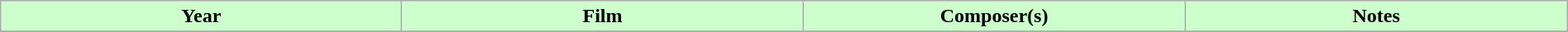<table class="wikitable plainrowheaders" width="100%" textcolor:#000;">
<tr style="background:#cfc; text-align:center;">
<td scope="col" width=21%><strong>Year</strong></td>
<td scope="col" width=21%><strong>Film</strong></td>
<td scope="col" width=20%><strong>Composer(s)</strong></td>
<td scope="col" width=20%><strong>Notes</strong></td>
</tr>
<tr>
</tr>
</table>
